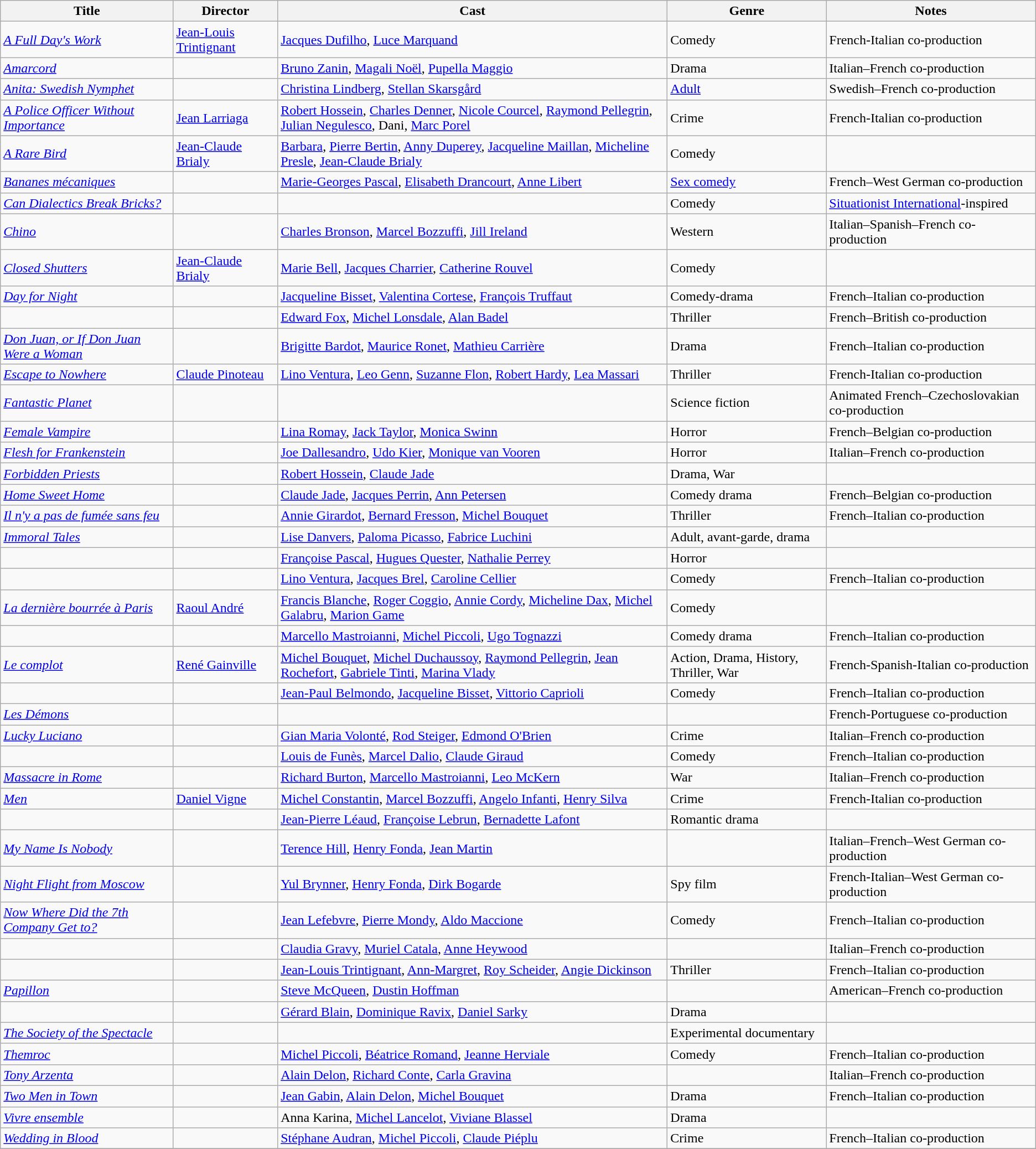<table class="wikitable sortable">
<tr>
<th>Title</th>
<th>Director</th>
<th>Cast</th>
<th>Genre</th>
<th>Notes</th>
</tr>
<tr>
<td><em><a href='#'>A Full Day's Work</a></em></td>
<td><a href='#'>Jean-Louis Trintignant</a></td>
<td><a href='#'>Jacques Dufilho</a>, <a href='#'>Luce Marquand</a></td>
<td>Comedy</td>
<td>French-Italian co-production</td>
</tr>
<tr>
<td><em><a href='#'>Amarcord</a></em></td>
<td></td>
<td><a href='#'>Bruno Zanin</a>, <a href='#'>Magali Noël</a>, <a href='#'>Pupella Maggio</a></td>
<td>Drama</td>
<td>Italian–French co-production</td>
</tr>
<tr>
<td><em><a href='#'>Anita: Swedish Nymphet</a></em></td>
<td></td>
<td><a href='#'>Christina Lindberg</a>, <a href='#'>Stellan Skarsgård</a></td>
<td><a href='#'>Adult</a></td>
<td>Swedish–French co-production</td>
</tr>
<tr>
<td><em><a href='#'>A Police Officer Without Importance</a></em></td>
<td><a href='#'>Jean Larriaga</a></td>
<td><a href='#'>Robert Hossein</a>, <a href='#'>Charles Denner</a>, <a href='#'>Nicole Courcel</a>, <a href='#'>Raymond Pellegrin</a>, <a href='#'>Julian Negulesco</a>, Dani, <a href='#'>Marc Porel</a></td>
<td>Crime</td>
<td>French-Italian co-production</td>
</tr>
<tr>
<td><em><a href='#'>A Rare Bird</a></em></td>
<td><a href='#'>Jean-Claude Brialy</a></td>
<td><a href='#'>Barbara</a>, <a href='#'>Pierre Bertin</a>, <a href='#'>Anny Duperey</a>, <a href='#'>Jacqueline Maillan</a>, <a href='#'>Micheline Presle</a>, <a href='#'>Jean-Claude Brialy</a></td>
<td>Comedy</td>
<td></td>
</tr>
<tr>
<td><em><a href='#'>Bananes mécaniques</a></em></td>
<td></td>
<td><a href='#'>Marie-Georges Pascal</a>, <a href='#'>Elisabeth Drancourt</a>, <a href='#'>Anne Libert</a></td>
<td><a href='#'>Sex comedy</a></td>
<td>French–West German co-production</td>
</tr>
<tr>
<td><em><a href='#'>Can Dialectics Break Bricks?</a></em></td>
<td></td>
<td></td>
<td>Comedy</td>
<td><a href='#'>Situationist International</a>-inspired</td>
</tr>
<tr>
<td><em><a href='#'>Chino</a></em></td>
<td></td>
<td><a href='#'>Charles Bronson</a>, <a href='#'>Marcel Bozzuffi</a>, <a href='#'>Jill Ireland</a></td>
<td>Western</td>
<td>Italian–Spanish–French co-production</td>
</tr>
<tr>
<td><em><a href='#'>Closed Shutters</a></em></td>
<td><a href='#'>Jean-Claude Brialy</a></td>
<td><a href='#'>Marie Bell</a>, <a href='#'>Jacques Charrier</a>, <a href='#'>Catherine Rouvel</a></td>
<td>Comedy</td>
<td></td>
</tr>
<tr>
<td><em><a href='#'>Day for Night</a></em></td>
<td></td>
<td><a href='#'>Jacqueline Bisset</a>, <a href='#'>Valentina Cortese</a>, <a href='#'>François Truffaut</a></td>
<td>Comedy-drama</td>
<td>French–Italian co-production</td>
</tr>
<tr>
<td></td>
<td></td>
<td><a href='#'>Edward Fox</a>, <a href='#'>Michel Lonsdale</a>, <a href='#'>Alan Badel</a></td>
<td>Thriller</td>
<td>French–British co-production</td>
</tr>
<tr>
<td><em><a href='#'>Don Juan, or If Don Juan Were a Woman</a></em></td>
<td></td>
<td><a href='#'>Brigitte Bardot</a>, <a href='#'>Maurice Ronet</a>, <a href='#'>Mathieu Carrière</a></td>
<td>Drama</td>
<td>French–Italian co-production</td>
</tr>
<tr>
<td><em><a href='#'>Escape to Nowhere</a></em></td>
<td><a href='#'>Claude Pinoteau</a></td>
<td><a href='#'>Lino Ventura</a>, <a href='#'>Leo Genn</a>, <a href='#'>Suzanne Flon</a>, <a href='#'>Robert Hardy</a>, <a href='#'>Lea Massari</a></td>
<td>Thriller</td>
<td>French-Italian co-production</td>
</tr>
<tr>
<td><em><a href='#'>Fantastic Planet</a></em></td>
<td></td>
<td></td>
<td>Science fiction</td>
<td>Animated French–Czechoslovakian co-production</td>
</tr>
<tr>
<td><em><a href='#'>Female Vampire</a></em></td>
<td></td>
<td><a href='#'>Lina Romay</a>, <a href='#'>Jack Taylor</a>, <a href='#'>Monica Swinn</a></td>
<td>Horror</td>
<td>French–Belgian co-production</td>
</tr>
<tr>
<td><em><a href='#'>Flesh for Frankenstein</a></em></td>
<td></td>
<td><a href='#'>Joe Dallesandro</a>, <a href='#'>Udo Kier</a>, <a href='#'>Monique van Vooren</a></td>
<td>Horror</td>
<td>Italian–French co-production</td>
</tr>
<tr>
<td><em><a href='#'>Forbidden Priests</a></em></td>
<td></td>
<td><a href='#'>Robert Hossein</a>, <a href='#'>Claude Jade</a></td>
<td>Drama, War</td>
<td></td>
</tr>
<tr>
<td><em><a href='#'>Home Sweet Home</a></em></td>
<td></td>
<td><a href='#'>Claude Jade</a>, <a href='#'>Jacques Perrin</a>, <a href='#'>Ann Petersen</a></td>
<td>Comedy drama</td>
<td>French–Belgian co-production</td>
</tr>
<tr>
<td><em><a href='#'>Il n'y a pas de fumée sans feu</a></em></td>
<td></td>
<td><a href='#'>Annie Girardot</a>, <a href='#'>Bernard Fresson</a>, <a href='#'>Michel Bouquet</a></td>
<td>Thriller</td>
<td>French–Italian co-production</td>
</tr>
<tr>
<td><em><a href='#'>Immoral Tales</a></em></td>
<td></td>
<td><a href='#'>Lise Danvers</a>,  <a href='#'>Paloma Picasso</a>, <a href='#'>Fabrice Luchini</a></td>
<td>Adult, avant-garde, drama</td>
<td></td>
</tr>
<tr>
<td></td>
<td></td>
<td><a href='#'>Françoise Pascal</a>, <a href='#'>Hugues Quester</a>, <a href='#'>Nathalie Perrey</a></td>
<td>Horror</td>
<td></td>
</tr>
<tr>
<td></td>
<td></td>
<td><a href='#'>Lino Ventura</a>, <a href='#'>Jacques Brel</a>, <a href='#'>Caroline Cellier</a></td>
<td>Comedy</td>
<td>French–Italian co-production</td>
</tr>
<tr>
<td><em><a href='#'>La dernière bourrée à Paris</a></em></td>
<td><a href='#'>Raoul André</a></td>
<td><a href='#'>Francis Blanche</a>, <a href='#'>Roger Coggio</a>, <a href='#'>Annie Cordy</a>, <a href='#'>Micheline Dax</a>, <a href='#'>Michel Galabru</a>, <a href='#'>Marion Game</a></td>
<td>Comedy</td>
<td></td>
</tr>
<tr>
<td></td>
<td></td>
<td><a href='#'>Marcello Mastroianni</a>, <a href='#'>Michel Piccoli</a>, <a href='#'>Ugo Tognazzi</a></td>
<td>Comedy drama</td>
<td>French–Italian co-production</td>
</tr>
<tr>
<td><em><a href='#'>Le complot</a></em></td>
<td><a href='#'>René Gainville</a></td>
<td><a href='#'>Michel Bouquet</a>, <a href='#'>Michel Duchaussoy</a>, <a href='#'>Raymond Pellegrin</a>, <a href='#'>Jean Rochefort</a>, <a href='#'>Gabriele Tinti</a>, <a href='#'>Marina Vlady</a></td>
<td>Action, Drama, History, Thriller, War</td>
<td>French-Spanish-Italian co-production</td>
</tr>
<tr>
<td></td>
<td></td>
<td><a href='#'>Jean-Paul Belmondo</a>, <a href='#'>Jacqueline Bisset</a>, <a href='#'>Vittorio Caprioli</a></td>
<td>Comedy</td>
<td>French–Italian co-production</td>
</tr>
<tr>
<td><em><a href='#'>Les Démons</a></em></td>
<td></td>
<td></td>
<td></td>
<td>French-Portuguese co-production</td>
</tr>
<tr>
<td><em><a href='#'>Lucky Luciano</a></em></td>
<td></td>
<td><a href='#'>Gian Maria Volonté</a>, <a href='#'>Rod Steiger</a>, <a href='#'>Edmond O'Brien</a></td>
<td>Crime</td>
<td>Italian–French co-production</td>
</tr>
<tr>
<td></td>
<td></td>
<td><a href='#'>Louis de Funès</a>, <a href='#'>Marcel Dalio</a>, <a href='#'>Claude Giraud</a></td>
<td>Comedy</td>
<td>French–Italian co-production</td>
</tr>
<tr>
<td><em><a href='#'>Massacre in Rome</a></em></td>
<td></td>
<td><a href='#'>Richard Burton</a>, <a href='#'>Marcello Mastroianni</a>, <a href='#'>Leo McKern</a></td>
<td>War</td>
<td>Italian–French co-production</td>
</tr>
<tr>
<td><em><a href='#'>Men</a></em></td>
<td><a href='#'>Daniel Vigne</a></td>
<td><a href='#'>Michel Constantin</a>, <a href='#'>Marcel Bozzuffi</a>, <a href='#'>Angelo Infanti</a>, <a href='#'>Henry Silva</a></td>
<td>Crime</td>
<td>French-Italian co-production</td>
</tr>
<tr>
<td></td>
<td></td>
<td><a href='#'>Jean-Pierre Léaud</a>, <a href='#'>Françoise Lebrun</a>, <a href='#'>Bernadette Lafont</a></td>
<td>Romantic drama</td>
<td></td>
</tr>
<tr>
<td><em><a href='#'>My Name Is Nobody</a></em></td>
<td></td>
<td><a href='#'>Terence Hill</a>, <a href='#'>Henry Fonda</a>, <a href='#'>Jean Martin</a></td>
<td></td>
<td>Italian–French–West German co-production</td>
</tr>
<tr>
<td><em><a href='#'>Night Flight from Moscow</a></em></td>
<td></td>
<td><a href='#'>Yul Brynner</a>, <a href='#'>Henry Fonda</a>, <a href='#'>Dirk Bogarde</a></td>
<td>Spy film</td>
<td>French-Italian–West German co-production</td>
</tr>
<tr>
<td><em><a href='#'>Now Where Did the 7th Company Get to?</a></em></td>
<td></td>
<td><a href='#'>Jean Lefebvre</a>, <a href='#'>Pierre Mondy</a>, <a href='#'>Aldo Maccione</a></td>
<td>Comedy</td>
<td>French–Italian co-production</td>
</tr>
<tr>
<td></td>
<td></td>
<td><a href='#'>Claudia Gravy</a>, <a href='#'>Muriel Catala</a>, <a href='#'>Anne Heywood</a></td>
<td></td>
<td>Italian–French co-production</td>
</tr>
<tr>
<td></td>
<td></td>
<td><a href='#'>Jean-Louis Trintignant</a>, <a href='#'>Ann-Margret</a>, <a href='#'>Roy Scheider</a>, <a href='#'>Angie Dickinson</a></td>
<td>Thriller</td>
<td>French–Italian co-production</td>
</tr>
<tr>
<td><em><a href='#'>Papillon</a></em></td>
<td></td>
<td><a href='#'>Steve McQueen</a>, <a href='#'>Dustin Hoffman</a></td>
<td></td>
<td>American–French co-production</td>
</tr>
<tr>
<td></td>
<td></td>
<td><a href='#'>Gérard Blain</a>, <a href='#'>Dominique Ravix</a>, <a href='#'>Daniel Sarky</a></td>
<td>Drama</td>
<td></td>
</tr>
<tr>
<td><em><a href='#'>The Society of the Spectacle</a></em></td>
<td></td>
<td></td>
<td>Experimental documentary</td>
<td></td>
</tr>
<tr>
<td><em><a href='#'>Themroc</a></em></td>
<td></td>
<td><a href='#'>Michel Piccoli</a>, <a href='#'>Béatrice Romand</a>, <a href='#'>Jeanne Herviale</a></td>
<td>Comedy</td>
<td>French–Italian co-production</td>
</tr>
<tr>
<td><em><a href='#'>Tony Arzenta</a></em></td>
<td></td>
<td><a href='#'>Alain Delon</a>, <a href='#'>Richard Conte</a>, <a href='#'>Carla Gravina</a></td>
<td></td>
<td>Italian–French co-production</td>
</tr>
<tr>
<td><em><a href='#'>Two Men in Town</a></em></td>
<td></td>
<td><a href='#'>Jean Gabin</a>, <a href='#'>Alain Delon</a>, <a href='#'>Michel Bouquet</a></td>
<td>Drama</td>
<td>French–Italian co-production</td>
</tr>
<tr>
<td><em><a href='#'>Vivre ensemble</a></em></td>
<td></td>
<td>Anna Karina, <a href='#'>Michel Lancelot</a>, <a href='#'>Viviane Blassel</a></td>
<td>Drama</td>
<td></td>
</tr>
<tr>
<td><em><a href='#'>Wedding in Blood</a></em></td>
<td></td>
<td><a href='#'>Stéphane Audran</a>, <a href='#'>Michel Piccoli</a>, <a href='#'>Claude Piéplu</a></td>
<td>Crime</td>
<td>French–Italian co-production</td>
</tr>
<tr>
</tr>
</table>
